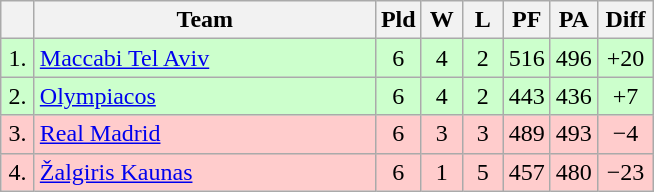<table class=wikitable style="text-align:center">
<tr>
<th width=15></th>
<th width=220>Team</th>
<th width=20>Pld</th>
<th width=20>W</th>
<th width=20>L</th>
<th width=20>PF</th>
<th width=20>PA</th>
<th width=30>Diff</th>
</tr>
<tr style="background: #ccffcc;">
<td>1.</td>
<td align=left> <a href='#'>Maccabi Tel Aviv</a></td>
<td>6</td>
<td>4</td>
<td>2</td>
<td>516</td>
<td>496</td>
<td>+20</td>
</tr>
<tr style="background: #ccffcc;">
<td>2.</td>
<td align=left> <a href='#'>Olympiacos</a></td>
<td>6</td>
<td>4</td>
<td>2</td>
<td>443</td>
<td>436</td>
<td>+7</td>
</tr>
<tr style="background: #ffcccc;">
<td>3.</td>
<td align=left> <a href='#'>Real Madrid</a></td>
<td>6</td>
<td>3</td>
<td>3</td>
<td>489</td>
<td>493</td>
<td>−4</td>
</tr>
<tr style="background: #ffcccc;">
<td>4.</td>
<td align=left> <a href='#'>Žalgiris Kaunas</a></td>
<td>6</td>
<td>1</td>
<td>5</td>
<td>457</td>
<td>480</td>
<td>−23</td>
</tr>
</table>
